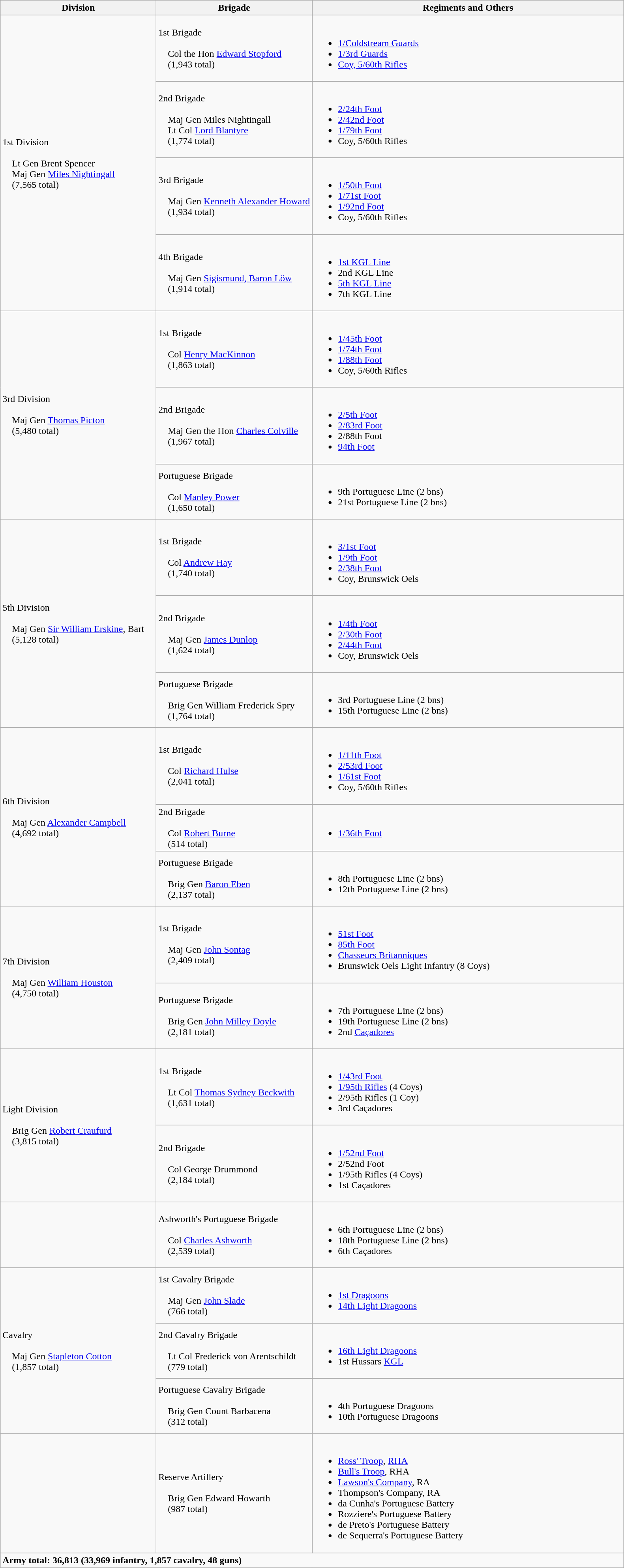<table class="wikitable">
<tr>
<th style="width:25%;">Division</th>
<th style="width:25%;">Brigade</th>
<th>Regiments and Others</th>
</tr>
<tr>
<td rowspan=4>1st Division<br><br>    Lt Gen Brent Spencer
<br>    Maj Gen <a href='#'>Miles Nightingall</a> 
<br>    (7,565 total)</td>
<td>1st Brigade<br><br>    Col the Hon <a href='#'>Edward Stopford</a>
<br>    (1,943 total)</td>
<td><br><ul><li><a href='#'>1/Coldstream Guards</a></li><li><a href='#'>1/3rd Guards</a></li><li><a href='#'>Coy, 5/60th Rifles</a></li></ul></td>
</tr>
<tr>
<td>2nd Brigade<br><br>    Maj Gen Miles Nightingall
<br>    Lt Col <a href='#'>Lord Blantyre</a> 
<br>    (1,774 total)</td>
<td><br><ul><li><a href='#'>2/24th Foot</a></li><li><a href='#'>2/42nd Foot</a></li><li><a href='#'>1/79th Foot</a></li><li>Coy, 5/60th Rifles</li></ul></td>
</tr>
<tr>
<td>3rd Brigade<br><br>    Maj Gen <a href='#'>Kenneth Alexander Howard</a>
<br>    (1,934 total)</td>
<td><br><ul><li><a href='#'>1/50th Foot</a></li><li><a href='#'>1/71st Foot</a></li><li><a href='#'>1/92nd Foot</a></li><li>Coy, 5/60th Rifles</li></ul></td>
</tr>
<tr>
<td>4th Brigade<br><br>    Maj Gen <a href='#'>Sigismund, Baron Löw</a>
<br>    (1,914 total)</td>
<td><br><ul><li><a href='#'>1st KGL Line</a></li><li>2nd KGL Line</li><li><a href='#'>5th KGL Line</a></li><li>7th KGL Line</li></ul></td>
</tr>
<tr>
<td rowspan=3>3rd Division<br><br>    Maj Gen <a href='#'>Thomas Picton</a>
<br>    (5,480 total)</td>
<td>1st Brigade<br><br>    Col <a href='#'>Henry MacKinnon</a>
<br>    (1,863 total)</td>
<td><br><ul><li><a href='#'>1/45th Foot</a></li><li><a href='#'>1/74th Foot</a></li><li><a href='#'>1/88th Foot</a></li><li>Coy, 5/60th Rifles</li></ul></td>
</tr>
<tr>
<td>2nd Brigade<br><br>    Maj Gen the Hon <a href='#'>Charles Colville</a>
<br>    (1,967 total)</td>
<td><br><ul><li><a href='#'>2/5th Foot</a></li><li><a href='#'>2/83rd Foot</a></li><li>2/88th Foot</li><li><a href='#'>94th Foot</a></li></ul></td>
</tr>
<tr>
<td>Portuguese Brigade<br><br>    Col <a href='#'>Manley Power</a>
<br>    (1,650 total)</td>
<td><br><ul><li>9th Portuguese Line (2 bns)</li><li>21st Portuguese Line (2 bns)</li></ul></td>
</tr>
<tr>
<td rowspan=3>5th Division<br><br>    Maj Gen <a href='#'>Sir William Erskine</a>, Bart
<br>    (5,128 total)</td>
<td>1st Brigade<br><br>    Col <a href='#'>Andrew Hay</a>
<br>    (1,740 total)</td>
<td><br><ul><li><a href='#'>3/1st Foot</a></li><li><a href='#'>1/9th Foot</a></li><li><a href='#'>2/38th Foot</a></li><li>Coy, Brunswick Oels</li></ul></td>
</tr>
<tr>
<td>2nd Brigade<br><br>    Maj Gen <a href='#'>James Dunlop</a>
<br>    (1,624 total)</td>
<td><br><ul><li><a href='#'>1/4th Foot</a></li><li><a href='#'>2/30th Foot</a></li><li><a href='#'>2/44th Foot</a></li><li>Coy, Brunswick Oels</li></ul></td>
</tr>
<tr>
<td>Portuguese Brigade<br><br>    Brig Gen William Frederick Spry
<br>    (1,764 total)</td>
<td><br><ul><li>3rd Portuguese Line (2 bns)</li><li>15th Portuguese Line (2 bns)</li></ul></td>
</tr>
<tr>
<td rowspan=3>6th Division<br><br>    Maj Gen <a href='#'>Alexander Campbell</a>
<br>    (4,692 total)</td>
<td>1st Brigade<br><br>    Col <a href='#'>Richard Hulse</a>
<br>    (2,041 total)</td>
<td><br><ul><li><a href='#'>1/11th Foot</a></li><li><a href='#'>2/53rd Foot</a></li><li><a href='#'>1/61st Foot</a></li><li>Coy, 5/60th Rifles</li></ul></td>
</tr>
<tr>
<td>2nd Brigade<br><br>    Col <a href='#'>Robert Burne</a>
<br>    (514 total)</td>
<td><br><ul><li><a href='#'>1/36th Foot</a></li></ul></td>
</tr>
<tr>
<td>Portuguese Brigade<br><br>    Brig Gen <a href='#'>Baron Eben</a>
<br>    (2,137 total)</td>
<td><br><ul><li>8th Portuguese Line (2 bns)</li><li>12th Portuguese Line (2 bns)</li></ul></td>
</tr>
<tr>
<td rowspan=2>7th Division<br><br>    Maj Gen <a href='#'>William Houston</a>
<br>    (4,750 total)</td>
<td>1st Brigade<br><br>    Maj Gen <a href='#'>John Sontag</a>
<br>    (2,409 total)</td>
<td><br><ul><li><a href='#'>51st Foot</a></li><li><a href='#'>85th Foot</a></li><li><a href='#'>Chasseurs Britanniques</a></li><li>Brunswick Oels Light Infantry (8 Coys)</li></ul></td>
</tr>
<tr>
<td>Portuguese Brigade<br><br>    Brig Gen <a href='#'>John Milley Doyle</a>
<br>    (2,181 total)</td>
<td><br><ul><li>7th Portuguese Line (2 bns)</li><li>19th Portuguese Line (2 bns)</li><li>2nd <a href='#'>Caçadores</a></li></ul></td>
</tr>
<tr>
<td rowspan=2>Light Division<br><br>    Brig Gen <a href='#'>Robert Craufurd</a>
<br>    (3,815 total)</td>
<td>1st Brigade<br><br>    Lt Col <a href='#'>Thomas Sydney Beckwith</a>
<br>    (1,631 total)</td>
<td><br><ul><li><a href='#'>1/43rd Foot</a></li><li><a href='#'>1/95th Rifles</a> (4 Coys)</li><li>2/95th Rifles (1 Coy)</li><li>3rd Caçadores</li></ul></td>
</tr>
<tr>
<td>2nd Brigade<br><br>    Col George Drummond
<br>    (2,184 total)</td>
<td><br><ul><li><a href='#'>1/52nd Foot</a></li><li>2/52nd Foot</li><li>1/95th Rifles (4 Coys)</li><li>1st Caçadores</li></ul></td>
</tr>
<tr>
<td></td>
<td>Ashworth's Portuguese Brigade<br><br>    Col <a href='#'>Charles Ashworth</a>
<br>    (2,539 total)</td>
<td><br><ul><li>6th Portuguese Line (2 bns)</li><li>18th Portuguese Line (2 bns)</li><li>6th Caçadores</li></ul></td>
</tr>
<tr>
<td rowspan=3>Cavalry<br><br>    Maj Gen <a href='#'>Stapleton Cotton</a>
<br>    (1,857 total)</td>
<td>1st Cavalry Brigade<br><br>    Maj Gen <a href='#'>John Slade</a>
<br>    (766 total)</td>
<td><br><ul><li><a href='#'>1st Dragoons</a></li><li><a href='#'>14th Light Dragoons</a></li></ul></td>
</tr>
<tr>
<td>2nd Cavalry Brigade<br><br>    Lt Col Frederick von Arentschildt
<br>    (779 total)</td>
<td><br><ul><li><a href='#'>16th Light Dragoons</a></li><li>1st Hussars <a href='#'>KGL</a></li></ul></td>
</tr>
<tr>
<td>Portuguese Cavalry Brigade<br><br>    Brig Gen Count Barbacena
<br>    (312 total)</td>
<td><br><ul><li>4th Portuguese Dragoons</li><li>10th Portuguese Dragoons</li></ul></td>
</tr>
<tr>
<td></td>
<td>Reserve Artillery<br><br>    Brig Gen Edward Howarth
<br>    (987 total)</td>
<td><br><ul><li><a href='#'>Ross' Troop</a>, <a href='#'>RHA</a></li><li><a href='#'>Bull's Troop</a>, RHA</li><li><a href='#'>Lawson's Company</a>, RA</li><li>Thompson's Company, RA</li><li>da Cunha's Portuguese Battery</li><li>Rozziere's Portuguese Battery</li><li>de Preto's Portuguese Battery</li><li>de Sequerra's Portuguese Battery</li></ul></td>
</tr>
<tr>
<td colspan=3><strong>Army total: 36,813 (33,969 infantry, 1,857 cavalry, 48 guns)</strong></td>
</tr>
</table>
